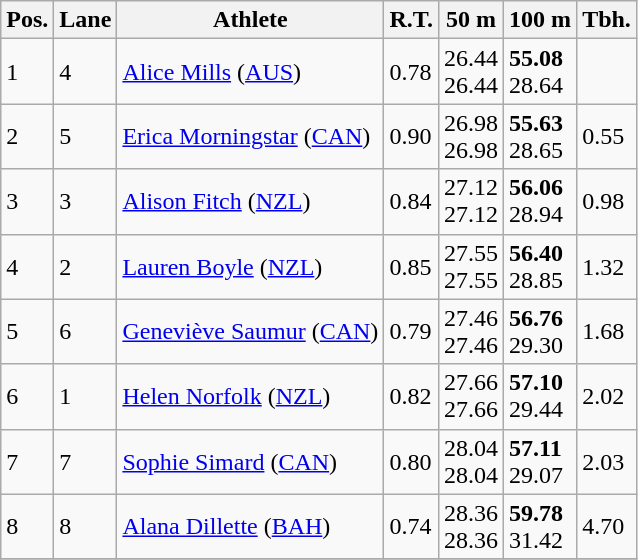<table class="wikitable">
<tr>
<th>Pos.</th>
<th>Lane</th>
<th>Athlete</th>
<th>R.T.</th>
<th>50 m</th>
<th>100 m</th>
<th>Tbh.</th>
</tr>
<tr>
<td>1</td>
<td>4</td>
<td> <a href='#'>Alice Mills</a> (<a href='#'>AUS</a>)</td>
<td>0.78</td>
<td>26.44<br>26.44</td>
<td><strong>55.08</strong><br>28.64</td>
<td> </td>
</tr>
<tr>
<td>2</td>
<td>5</td>
<td> <a href='#'>Erica Morningstar</a> (<a href='#'>CAN</a>)</td>
<td>0.90</td>
<td>26.98<br>26.98</td>
<td><strong>55.63</strong><br>28.65</td>
<td>0.55</td>
</tr>
<tr>
<td>3</td>
<td>3</td>
<td> <a href='#'>Alison Fitch</a> (<a href='#'>NZL</a>)</td>
<td>0.84</td>
<td>27.12<br>27.12</td>
<td><strong>56.06</strong><br>28.94</td>
<td>0.98</td>
</tr>
<tr>
<td>4</td>
<td>2</td>
<td> <a href='#'>Lauren Boyle</a> (<a href='#'>NZL</a>)</td>
<td>0.85</td>
<td>27.55<br>27.55</td>
<td><strong>56.40</strong><br>28.85</td>
<td>1.32</td>
</tr>
<tr>
<td>5</td>
<td>6</td>
<td> <a href='#'>Geneviève Saumur</a> (<a href='#'>CAN</a>)</td>
<td>0.79</td>
<td>27.46<br>27.46</td>
<td><strong>56.76</strong><br>29.30</td>
<td>1.68</td>
</tr>
<tr>
<td>6</td>
<td>1</td>
<td> <a href='#'>Helen Norfolk</a> (<a href='#'>NZL</a>)</td>
<td>0.82</td>
<td>27.66<br>27.66</td>
<td><strong>57.10</strong><br>29.44</td>
<td>2.02</td>
</tr>
<tr>
<td>7</td>
<td>7</td>
<td> <a href='#'>Sophie Simard</a> (<a href='#'>CAN</a>)</td>
<td>0.80</td>
<td>28.04<br>28.04</td>
<td><strong>57.11</strong><br>29.07</td>
<td>2.03</td>
</tr>
<tr>
<td>8</td>
<td>8</td>
<td> <a href='#'>Alana Dillette</a> (<a href='#'>BAH</a>)</td>
<td>0.74</td>
<td>28.36<br>28.36</td>
<td><strong>59.78</strong><br>31.42</td>
<td>4.70</td>
</tr>
<tr>
</tr>
</table>
